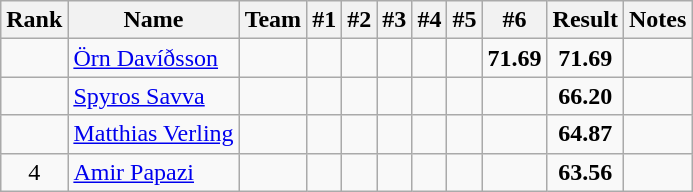<table class="wikitable sortable" style="text-align:center">
<tr>
<th>Rank</th>
<th>Name</th>
<th>Team</th>
<th>#1</th>
<th>#2</th>
<th>#3</th>
<th>#4</th>
<th>#5</th>
<th>#6</th>
<th>Result</th>
<th>Notes</th>
</tr>
<tr>
<td></td>
<td align="left"><a href='#'>Örn Davíðsson</a></td>
<td align=left></td>
<td></td>
<td></td>
<td></td>
<td></td>
<td></td>
<td><strong>71.69</strong></td>
<td><strong>71.69</strong></td>
<td></td>
</tr>
<tr>
<td></td>
<td align="left"><a href='#'>Spyros Savva</a></td>
<td align=left></td>
<td></td>
<td></td>
<td></td>
<td></td>
<td></td>
<td></td>
<td><strong>66.20</strong></td>
<td></td>
</tr>
<tr>
<td></td>
<td align="left"><a href='#'>Matthias Verling</a></td>
<td align=left></td>
<td></td>
<td></td>
<td></td>
<td></td>
<td></td>
<td></td>
<td><strong>64.87</strong></td>
<td></td>
</tr>
<tr>
<td>4</td>
<td align="left"><a href='#'>Amir Papazi</a></td>
<td align=left></td>
<td></td>
<td></td>
<td></td>
<td></td>
<td></td>
<td></td>
<td><strong>63.56</strong></td>
<td></td>
</tr>
</table>
